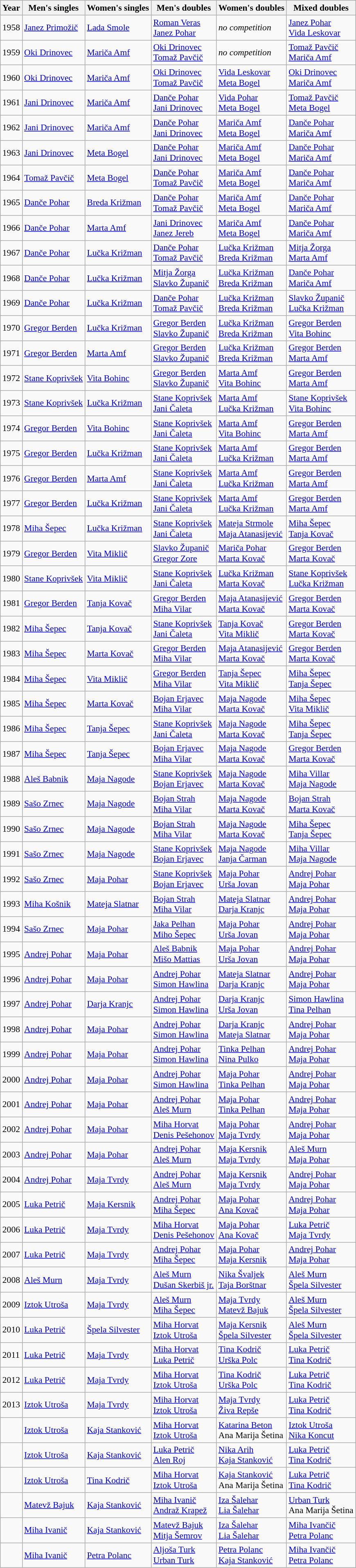<table class=wikitable style="font-size:90%;">
<tr>
<th>Year</th>
<th>Men's singles</th>
<th>Women's singles</th>
<th>Men's doubles</th>
<th>Women's doubles</th>
<th>Mixed doubles</th>
</tr>
<tr>
<td>1958</td>
<td><a href='#'>Janez Primožič</a></td>
<td><a href='#'>Lada Smole</a></td>
<td><a href='#'>Roman Veras</a><br><a href='#'>Janez Pohar</a></td>
<td><em>no competition</em></td>
<td><a href='#'>Janez Pohar</a><br><a href='#'>Vida Leskovar</a></td>
</tr>
<tr>
<td>1959</td>
<td><a href='#'>Oki Drinovec</a></td>
<td><a href='#'>Mariča Amf</a></td>
<td><a href='#'>Oki Drinovec</a><br><a href='#'>Tomaž Pavčič</a></td>
<td><em>no competition</em></td>
<td><a href='#'>Tomaž Pavčič</a><br><a href='#'>Mariča Amf</a></td>
</tr>
<tr>
<td>1960</td>
<td><a href='#'>Oki Drinovec</a></td>
<td><a href='#'>Mariča Amf</a></td>
<td><a href='#'>Oki Drinovec</a><br><a href='#'>Tomaž Pavčič</a></td>
<td><a href='#'>Vida Leskovar</a><br><a href='#'>Meta Bogel</a></td>
<td><a href='#'>Oki Drinovec</a><br><a href='#'>Mariča Amf</a></td>
</tr>
<tr>
<td>1961</td>
<td><a href='#'>Jani Drinovec</a></td>
<td><a href='#'>Mariča Amf</a></td>
<td><a href='#'>Danče Pohar</a><br><a href='#'>Jani Drinovec</a></td>
<td><a href='#'>Vida Pohar</a><br><a href='#'>Meta Bogel</a></td>
<td><a href='#'>Tomaž Pavčič</a><br><a href='#'>Meta Bogel</a></td>
</tr>
<tr>
<td>1962</td>
<td><a href='#'>Jani Drinovec</a></td>
<td><a href='#'>Mariča Amf</a></td>
<td><a href='#'>Danče Pohar</a><br><a href='#'>Jani Drinovec</a></td>
<td><a href='#'>Mariča Amf</a><br><a href='#'>Meta Bogel</a></td>
<td><a href='#'>Danče Pohar</a><br><a href='#'>Mariča Amf</a></td>
</tr>
<tr>
<td>1963</td>
<td><a href='#'>Jani Drinovec</a></td>
<td><a href='#'>Meta Bogel</a></td>
<td><a href='#'>Danče Pohar</a><br><a href='#'>Jani Drinovec</a></td>
<td><a href='#'>Mariča Amf</a><br><a href='#'>Meta Bogel</a></td>
<td><a href='#'>Danče Pohar</a><br><a href='#'>Mariča Amf</a></td>
</tr>
<tr>
<td>1964</td>
<td><a href='#'>Tomaž Pavčič</a></td>
<td><a href='#'>Meta Bogel</a></td>
<td><a href='#'>Danče Pohar</a><br><a href='#'>Tomaž Pavčič</a></td>
<td><a href='#'>Mariča Amf</a><br><a href='#'>Meta Bogel</a></td>
<td><a href='#'>Danče Pohar</a><br><a href='#'>Mariča Amf</a></td>
</tr>
<tr>
<td>1965</td>
<td><a href='#'>Danče Pohar</a></td>
<td><a href='#'>Breda Križman</a></td>
<td><a href='#'>Danče Pohar</a><br><a href='#'>Tomaž Pavčič</a></td>
<td><a href='#'>Mariča Amf</a><br><a href='#'>Meta Bogel</a></td>
<td><a href='#'>Danče Pohar</a><br><a href='#'>Mariča Amf</a></td>
</tr>
<tr>
<td>1966</td>
<td><a href='#'>Danče Pohar</a></td>
<td><a href='#'>Marta Amf</a></td>
<td><a href='#'>Jani Drinovec</a><br><a href='#'>Janez Jereb</a></td>
<td><a href='#'>Mariča Amf</a><br><a href='#'>Meta Bogel</a></td>
<td><a href='#'>Danče Pohar</a><br><a href='#'>Mariča Amf</a></td>
</tr>
<tr>
<td>1967</td>
<td><a href='#'>Danče Pohar</a></td>
<td><a href='#'>Lučka Križman</a></td>
<td><a href='#'>Danče Pohar</a><br><a href='#'>Tomaž Pavčič</a></td>
<td><a href='#'>Lučka Križman</a><br><a href='#'>Breda Križman</a></td>
<td><a href='#'>Mitja Žorga</a><br><a href='#'>Marta Amf</a></td>
</tr>
<tr>
<td>1968</td>
<td><a href='#'>Danče Pohar</a></td>
<td><a href='#'>Lučka Križman</a></td>
<td><a href='#'>Mitja Žorga</a><br><a href='#'>Slavko Županič</a></td>
<td><a href='#'>Lučka Križman</a><br><a href='#'>Breda Križman</a></td>
<td><a href='#'>Danče Pohar</a><br><a href='#'>Mariča Amf</a></td>
</tr>
<tr>
<td>1969</td>
<td><a href='#'>Danče Pohar</a></td>
<td><a href='#'>Lučka Križman</a></td>
<td><a href='#'>Danče Pohar</a><br><a href='#'>Tomaž Pavčič</a></td>
<td><a href='#'>Lučka Križman</a><br><a href='#'>Breda Križman</a></td>
<td><a href='#'>Slavko Županič</a><br><a href='#'>Lučka Križman</a></td>
</tr>
<tr>
<td>1970</td>
<td><a href='#'>Gregor Berden</a></td>
<td><a href='#'>Lučka Križman</a></td>
<td><a href='#'>Gregor Berden</a><br><a href='#'>Slavko Županič</a></td>
<td><a href='#'>Lučka Križman</a><br><a href='#'>Breda Križman</a></td>
<td><a href='#'>Gregor Berden</a><br><a href='#'>Vita Bohinc</a></td>
</tr>
<tr>
<td>1971</td>
<td><a href='#'>Gregor Berden</a></td>
<td><a href='#'>Marta Amf</a></td>
<td><a href='#'>Gregor Berden</a><br><a href='#'>Slavko Županič</a></td>
<td><a href='#'>Lučka Križman</a><br><a href='#'>Breda Križman</a></td>
<td><a href='#'>Gregor Berden</a><br><a href='#'>Marta Amf</a></td>
</tr>
<tr>
<td>1972</td>
<td><a href='#'>Stane Koprivšek</a></td>
<td><a href='#'>Vita Bohinc</a></td>
<td><a href='#'>Gregor Berden</a><br><a href='#'>Slavko Županič</a></td>
<td><a href='#'>Marta Amf</a><br><a href='#'>Vita Bohinc</a></td>
<td><a href='#'>Gregor Berden</a><br><a href='#'>Marta Amf</a></td>
</tr>
<tr>
<td>1973</td>
<td><a href='#'>Stane Koprivšek</a></td>
<td><a href='#'>Lučka Križman</a></td>
<td><a href='#'>Stane Koprivšek</a><br><a href='#'>Jani Čaleta</a></td>
<td><a href='#'>Marta Amf</a><br><a href='#'>Lučka Križman</a></td>
<td><a href='#'>Stane Koprivšek</a><br><a href='#'>Vita Bohinc</a></td>
</tr>
<tr>
<td>1974</td>
<td><a href='#'>Gregor Berden</a></td>
<td><a href='#'>Vita Bohinc</a></td>
<td><a href='#'>Stane Koprivšek</a><br><a href='#'>Jani Čaleta</a></td>
<td><a href='#'>Marta Amf</a><br><a href='#'>Vita Bohinc</a></td>
<td><a href='#'>Gregor Berden</a><br><a href='#'>Marta Amf</a></td>
</tr>
<tr>
<td>1975</td>
<td><a href='#'>Gregor Berden</a></td>
<td><a href='#'>Lučka Križman</a></td>
<td><a href='#'>Stane Koprivšek</a><br><a href='#'>Jani Čaleta</a></td>
<td><a href='#'>Marta Amf</a><br><a href='#'>Lučka Križman</a></td>
<td><a href='#'>Gregor Berden</a><br><a href='#'>Marta Amf</a></td>
</tr>
<tr>
<td>1976</td>
<td><a href='#'>Gregor Berden</a></td>
<td><a href='#'>Marta Amf</a></td>
<td><a href='#'>Stane Koprivšek</a><br><a href='#'>Jani Čaleta</a></td>
<td><a href='#'>Marta Amf</a><br><a href='#'>Lučka Križman</a></td>
<td><a href='#'>Gregor Berden</a><br><a href='#'>Marta Amf</a></td>
</tr>
<tr>
<td>1977</td>
<td><a href='#'>Gregor Berden</a></td>
<td><a href='#'>Lučka Križman</a></td>
<td><a href='#'>Stane Koprivšek</a><br><a href='#'>Jani Čaleta</a></td>
<td><a href='#'>Marta Amf</a><br><a href='#'>Lučka Križman</a></td>
<td><a href='#'>Gregor Berden</a><br><a href='#'>Marta Amf</a></td>
</tr>
<tr>
<td>1978</td>
<td><a href='#'>Miha Šepec</a></td>
<td><a href='#'>Lučka Križman</a></td>
<td><a href='#'>Stane Koprivšek</a><br><a href='#'>Jani Čaleta</a></td>
<td><a href='#'>Mateja Strmole</a><br><a href='#'>Maja Atanasijević</a></td>
<td><a href='#'>Miha Šepec</a><br><a href='#'>Tanja Kovač</a></td>
</tr>
<tr>
<td>1979</td>
<td><a href='#'>Gregor Berden</a></td>
<td><a href='#'>Vita Miklič</a></td>
<td><a href='#'>Slavko Županič</a><br><a href='#'>Gregor Zore</a></td>
<td><a href='#'>Mariča Pohar</a><br><a href='#'>Marta Kovač</a></td>
<td><a href='#'>Gregor Berden</a><br><a href='#'>Marta Kovač</a></td>
</tr>
<tr>
<td>1980</td>
<td><a href='#'>Stane Koprivšek</a></td>
<td><a href='#'>Vita Miklič</a></td>
<td><a href='#'>Stane Koprivšek</a><br><a href='#'>Jani Čaleta</a></td>
<td><a href='#'>Lučka Križman</a><br><a href='#'>Marta Kovač</a></td>
<td><a href='#'>Stane Koprivšek</a><br><a href='#'>Lučka Križman</a></td>
</tr>
<tr>
<td>1981</td>
<td><a href='#'>Gregor Berden</a></td>
<td><a href='#'>Tanja Kovač</a></td>
<td><a href='#'>Gregor Berden</a><br><a href='#'>Miha Vilar</a></td>
<td><a href='#'>Maja Atanasijević</a><br><a href='#'>Marta Kovač</a></td>
<td><a href='#'>Gregor Berden</a><br><a href='#'>Marta Kovač</a></td>
</tr>
<tr>
<td>1982</td>
<td><a href='#'>Miha Šepec</a></td>
<td><a href='#'>Tanja Kovač</a></td>
<td><a href='#'>Stane Koprivšek</a><br><a href='#'>Jani Čaleta</a></td>
<td><a href='#'>Tanja Kovač</a><br><a href='#'>Vita Miklič</a></td>
<td><a href='#'>Gregor Berden</a><br><a href='#'>Marta Kovač</a></td>
</tr>
<tr>
<td>1983</td>
<td><a href='#'>Miha Šepec</a></td>
<td><a href='#'>Marta Kovač</a></td>
<td><a href='#'>Gregor Berden</a><br><a href='#'>Miha Vilar</a></td>
<td><a href='#'>Maja Atanasijević</a><br><a href='#'>Marta Kovač</a></td>
<td><a href='#'>Gregor Berden</a><br><a href='#'>Marta Kovač</a></td>
</tr>
<tr>
<td>1984</td>
<td><a href='#'>Miha Šepec</a></td>
<td><a href='#'>Vita Miklič</a></td>
<td><a href='#'>Gregor Berden</a><br><a href='#'>Miha Vilar</a></td>
<td><a href='#'>Tanja Šepec</a><br><a href='#'>Vita Miklič</a></td>
<td><a href='#'>Miha Šepec</a><br><a href='#'>Tanja Šepec</a></td>
</tr>
<tr>
<td>1985</td>
<td><a href='#'>Miha Šepec</a></td>
<td><a href='#'>Marta Kovač</a></td>
<td><a href='#'>Bojan Erjavec</a><br><a href='#'>Miha Vilar</a></td>
<td><a href='#'>Maja Nagode</a><br><a href='#'>Marta Kovač</a></td>
<td><a href='#'>Miha Šepec</a><br><a href='#'>Vita Miklič</a></td>
</tr>
<tr>
<td>1986</td>
<td><a href='#'>Miha Šepec</a></td>
<td><a href='#'>Tanja Šepec</a></td>
<td><a href='#'>Stane Koprivšek</a><br><a href='#'>Jani Čaleta</a></td>
<td><a href='#'>Maja Nagode</a><br><a href='#'>Marta Kovač</a></td>
<td><a href='#'>Miha Šepec</a><br><a href='#'>Tanja Šepec</a></td>
</tr>
<tr>
<td>1987</td>
<td><a href='#'>Miha Šepec</a></td>
<td><a href='#'>Tanja Šepec</a></td>
<td><a href='#'>Bojan Erjavec</a><br><a href='#'>Miha Vilar</a></td>
<td><a href='#'>Maja Nagode</a><br><a href='#'>Marta Kovač</a></td>
<td><a href='#'>Gregor Berden</a><br><a href='#'>Marta Kovač</a></td>
</tr>
<tr>
<td>1988</td>
<td><a href='#'>Aleš Babnik</a></td>
<td><a href='#'>Maja Nagode</a></td>
<td><a href='#'>Stane Koprivšek</a><br><a href='#'>Bojan Erjavec</a></td>
<td><a href='#'>Maja Nagode</a><br><a href='#'>Marta Kovač</a></td>
<td><a href='#'>Miha Villar</a><br><a href='#'>Maja Nagode</a></td>
</tr>
<tr>
<td>1989</td>
<td><a href='#'>Sašo Zrnec</a></td>
<td><a href='#'>Maja Nagode</a></td>
<td><a href='#'>Bojan Strah</a><br><a href='#'>Miha Vilar</a></td>
<td><a href='#'>Maja Nagode</a><br><a href='#'>Marta Kovač</a></td>
<td><a href='#'>Bojan Strah</a><br><a href='#'>Marta Kovač</a></td>
</tr>
<tr>
<td>1990</td>
<td><a href='#'>Sašo Zrnec</a></td>
<td><a href='#'>Maja Nagode</a></td>
<td><a href='#'>Bojan Strah</a><br><a href='#'>Miha Vilar</a></td>
<td><a href='#'>Maja Nagode</a><br><a href='#'>Marta Kovač</a></td>
<td><a href='#'>Miha Šepec</a><br><a href='#'>Tanja Šepec</a></td>
</tr>
<tr>
<td>1991</td>
<td><a href='#'>Sašo Zrnec</a></td>
<td><a href='#'>Maja Nagode</a></td>
<td><a href='#'>Stane Koprivšek</a><br><a href='#'>Bojan Erjavec</a></td>
<td><a href='#'>Maja Nagode</a><br><a href='#'>Janja Čarman</a></td>
<td><a href='#'>Miha Villar</a><br><a href='#'>Maja Nagode</a></td>
</tr>
<tr>
<td>1992</td>
<td><a href='#'>Sašo Zrnec</a></td>
<td><a href='#'>Maja Pohar</a></td>
<td><a href='#'>Stane Koprivšek</a><br><a href='#'>Bojan Erjavec</a></td>
<td><a href='#'>Maja Pohar</a><br><a href='#'>Urša Jovan</a></td>
<td><a href='#'>Andrej Pohar</a><br><a href='#'>Maja Pohar</a></td>
</tr>
<tr>
<td>1993</td>
<td><a href='#'>Miha Košnik</a></td>
<td><a href='#'>Mateja Slatnar</a></td>
<td><a href='#'>Bojan Strah</a><br><a href='#'>Miha Vilar</a></td>
<td><a href='#'>Mateja Slatnar</a><br><a href='#'>Darja Kranjc</a></td>
<td><a href='#'>Andrej Pohar</a><br><a href='#'>Maja Pohar</a></td>
</tr>
<tr>
<td>1994</td>
<td><a href='#'>Sašo Zrnec</a></td>
<td><a href='#'>Maja Pohar</a></td>
<td><a href='#'>Jaka Pelhan</a><br><a href='#'>Miho Šepec</a></td>
<td><a href='#'>Maja Pohar</a><br><a href='#'>Urša Jovan</a></td>
<td><a href='#'>Andrej Pohar</a><br><a href='#'>Maja Pohar</a></td>
</tr>
<tr>
<td>1995</td>
<td><a href='#'>Andrej Pohar</a></td>
<td><a href='#'>Maja Pohar</a></td>
<td><a href='#'>Aleš Babnik</a><br><a href='#'>Mišo Mattias</a></td>
<td><a href='#'>Maja Pohar</a><br><a href='#'>Urša Jovan</a></td>
<td><a href='#'>Andrej Pohar</a><br><a href='#'>Maja Pohar</a></td>
</tr>
<tr>
<td>1996</td>
<td><a href='#'>Andrej Pohar</a></td>
<td><a href='#'>Maja Pohar</a></td>
<td><a href='#'>Andrej Pohar</a><br><a href='#'>Simon Hawlina</a></td>
<td><a href='#'>Mateja Slatnar</a><br><a href='#'>Darja Kranjc</a></td>
<td><a href='#'>Andrej Pohar</a><br><a href='#'>Maja Pohar</a></td>
</tr>
<tr>
<td>1997</td>
<td><a href='#'>Andrej Pohar</a></td>
<td><a href='#'>Darja Kranjc</a></td>
<td><a href='#'>Andrej Pohar</a><br><a href='#'>Simon Hawlina</a></td>
<td><a href='#'>Darja Kranjc</a><br><a href='#'>Urša Jovan</a></td>
<td><a href='#'>Simon Hawlina</a><br><a href='#'>Tina Pelhan</a></td>
</tr>
<tr>
<td>1998</td>
<td><a href='#'>Andrej Pohar</a></td>
<td><a href='#'>Maja Pohar</a></td>
<td><a href='#'>Andrej Pohar</a><br><a href='#'>Simon Hawlina</a></td>
<td><a href='#'>Darja Kranjc</a><br><a href='#'>Mateja Slatnar</a></td>
<td><a href='#'>Andrej Pohar</a><br><a href='#'>Maja Pohar</a></td>
</tr>
<tr>
<td>1999</td>
<td><a href='#'>Andrej Pohar</a></td>
<td><a href='#'>Maja Pohar</a></td>
<td><a href='#'>Andrej Pohar</a><br><a href='#'>Simon Hawlina</a></td>
<td><a href='#'>Tinka Pelhan</a><br><a href='#'>Nina Pulko</a></td>
<td><a href='#'>Andrej Pohar</a><br><a href='#'>Maja Pohar</a></td>
</tr>
<tr>
<td>2000</td>
<td><a href='#'>Andrej Pohar</a></td>
<td><a href='#'>Maja Pohar</a></td>
<td><a href='#'>Andrej Pohar</a><br><a href='#'>Simon Hawlina</a></td>
<td><a href='#'>Maja Pohar</a><br><a href='#'>Tinka Pelhan</a></td>
<td><a href='#'>Andrej Pohar</a><br><a href='#'>Maja Pohar</a></td>
</tr>
<tr>
<td>2001</td>
<td><a href='#'>Andrej Pohar</a></td>
<td><a href='#'>Maja Pohar</a></td>
<td><a href='#'>Andrej Pohar</a><br><a href='#'>Aleš Murn</a></td>
<td><a href='#'>Maja Pohar</a><br><a href='#'>Tinka Pelhan</a></td>
<td><a href='#'>Andrej Pohar</a><br><a href='#'>Maja Pohar</a></td>
</tr>
<tr>
<td>2002</td>
<td><a href='#'>Andrej Pohar</a></td>
<td><a href='#'>Maja Pohar</a></td>
<td><a href='#'>Miha Horvat</a><br><a href='#'>Denis Pešehonov</a></td>
<td><a href='#'>Maja Pohar</a><br><a href='#'>Maja Tvrdy</a></td>
<td><a href='#'>Andrej Pohar</a><br><a href='#'>Maja Pohar</a></td>
</tr>
<tr>
<td>2003</td>
<td><a href='#'>Andrej Pohar</a></td>
<td><a href='#'>Maja Pohar</a></td>
<td><a href='#'>Andrej Pohar</a><br><a href='#'>Aleš Murn</a></td>
<td><a href='#'>Maja Kersnik</a><br><a href='#'>Maja Tvrdy</a></td>
<td><a href='#'>Aleš Murn</a><br><a href='#'>Maja Pohar</a></td>
</tr>
<tr>
<td>2004</td>
<td><a href='#'>Andrej Pohar</a></td>
<td><a href='#'>Maja Tvrdy</a></td>
<td><a href='#'>Andrej Pohar</a><br><a href='#'>Aleš Murn</a></td>
<td><a href='#'>Maja Kersnik</a><br><a href='#'>Maja Tvrdy</a></td>
<td><a href='#'>Andrej Pohar</a><br><a href='#'>Maja Pohar</a></td>
</tr>
<tr>
<td>2005</td>
<td><a href='#'>Luka Petrič</a></td>
<td><a href='#'>Maja Kersnik</a></td>
<td><a href='#'>Andrej Pohar</a><br><a href='#'>Miha Šepec</a></td>
<td><a href='#'>Maja Pohar</a><br><a href='#'>Ana Kovač</a></td>
<td><a href='#'>Andrej Pohar</a><br><a href='#'>Maja Pohar</a></td>
</tr>
<tr>
<td>2006</td>
<td><a href='#'>Luka Petrič</a></td>
<td><a href='#'>Maja Tvrdy</a></td>
<td><a href='#'>Miha Horvat</a><br><a href='#'>Denis Pešehonov</a></td>
<td><a href='#'>Maja Pohar</a><br><a href='#'>Ana Kovač</a></td>
<td><a href='#'>Luka Petrič</a><br><a href='#'>Maja Tvrdy</a></td>
</tr>
<tr>
<td>2007</td>
<td><a href='#'>Luka Petrič</a></td>
<td><a href='#'>Maja Tvrdy</a></td>
<td><a href='#'>Andrej Pohar</a><br><a href='#'>Miha Šepec</a></td>
<td><a href='#'>Maja Pohar</a><br><a href='#'>Maja Kersnik</a></td>
<td><a href='#'>Andrej Pohar</a><br><a href='#'>Maja Pohar</a></td>
</tr>
<tr>
<td>2008</td>
<td><a href='#'>Aleš Murn</a></td>
<td><a href='#'>Maja Tvrdy</a></td>
<td><a href='#'>Aleš Murn</a><br><a href='#'>Dušan Skerbiš jr.</a></td>
<td><a href='#'>Nika Švaljek</a><br><a href='#'>Taja Borštnar</a></td>
<td><a href='#'>Aleš Murn</a><br><a href='#'>Špela Silvester</a></td>
</tr>
<tr>
<td>2009</td>
<td><a href='#'>Iztok Utroša</a></td>
<td><a href='#'>Maja Tvrdy</a></td>
<td><a href='#'>Aleš Murn</a><br><a href='#'>Miha Šepec</a></td>
<td><a href='#'>Maja Tvrdy</a><br><a href='#'>Matevž Bajuk</a></td>
<td><a href='#'>Aleš Murn</a><br><a href='#'>Špela Silvester</a></td>
</tr>
<tr>
<td>2010</td>
<td><a href='#'>Luka Petrič</a></td>
<td><a href='#'>Špela Silvester</a></td>
<td><a href='#'>Miha Horvat</a><br><a href='#'>Iztok Utroša</a></td>
<td><a href='#'>Maja Kersnik</a><br><a href='#'>Špela Silvester</a></td>
<td><a href='#'>Aleš Murn</a><br><a href='#'>Špela Silvester</a></td>
</tr>
<tr>
<td>2011</td>
<td><a href='#'>Luka Petrič</a></td>
<td><a href='#'>Maja Tvrdy</a></td>
<td><a href='#'>Miha Horvat</a><br><a href='#'>Luka Petrič</a></td>
<td><a href='#'>Tina Kodrič</a><br><a href='#'>Urška Polc</a></td>
<td><a href='#'>Luka Petrič</a><br><a href='#'>Tina Kodrič</a></td>
</tr>
<tr>
<td>2012</td>
<td><a href='#'>Luka Petrič</a></td>
<td><a href='#'>Maja Tvrdy</a></td>
<td><a href='#'>Miha Horvat</a><br><a href='#'>Iztok Utroša</a></td>
<td><a href='#'>Tina Kodrič</a><br><a href='#'>Urška Polc</a></td>
<td><a href='#'>Luka Petrič</a><br><a href='#'>Tina Kodrič</a></td>
</tr>
<tr>
<td>2013</td>
<td><a href='#'>Iztok Utroša</a></td>
<td><a href='#'>Maja Tvrdy</a></td>
<td><a href='#'>Miha Horvat</a><br><a href='#'>Iztok Utroša</a></td>
<td><a href='#'>Maja Tvrdy</a><br><a href='#'>Živa Repše</a></td>
<td><a href='#'>Luka Petrič</a><br><a href='#'>Tina Kodrič</a></td>
</tr>
<tr>
<td></td>
<td><a href='#'>Iztok Utroša</a></td>
<td><a href='#'>Kaja Stanković</a></td>
<td><a href='#'>Miha Horvat</a><br><a href='#'>Iztok Utroša</a></td>
<td><a href='#'>Katarina Beton</a><br>Ana Marija Šetina</td>
<td><a href='#'>Iztok Utroša</a><br><a href='#'>Nika Koncut</a></td>
</tr>
<tr>
<td></td>
<td><a href='#'>Iztok Utroša</a></td>
<td><a href='#'>Kaja Stanković</a></td>
<td><a href='#'>Luka Petrič</a><br><a href='#'>Alen Roj</a></td>
<td><a href='#'>Nika Arih</a><br><a href='#'>Kaja Stanković</a></td>
<td><a href='#'>Luka Petrič</a><br><a href='#'>Tina Kodrič</a></td>
</tr>
<tr>
<td></td>
<td><a href='#'>Iztok Utroša</a></td>
<td><a href='#'>Tina Kodrič</a></td>
<td><a href='#'>Miha Horvat</a><br><a href='#'>Iztok Utroša</a></td>
<td><a href='#'>Kaja Stanković</a><br>Ana Marija Šetina</td>
<td><a href='#'>Luka Petrič</a><br><a href='#'>Tina Kodrič</a></td>
</tr>
<tr>
<td></td>
<td><a href='#'>Matevž Bajuk</a></td>
<td><a href='#'>Kaja Stanković</a></td>
<td><a href='#'>Miha Ivanič</a><br><a href='#'>Andraž Krapež</a></td>
<td><a href='#'>Iza Šalehar</a><br><a href='#'>Lia Šalehar</a></td>
<td><a href='#'>Urban Turk</a><br>Ana Marija Šetina</td>
</tr>
<tr>
<td></td>
<td><a href='#'>Miha Ivanič</a></td>
<td><a href='#'>Kaja Stanković</a></td>
<td><a href='#'>Matevž Bajuk</a><br><a href='#'>Mitja Šemrov</a></td>
<td><a href='#'>Iza Šalehar</a><br><a href='#'>Lia Šalehar</a></td>
<td><a href='#'>Miha Ivančič</a><br><a href='#'>Petra Polanc</a></td>
</tr>
<tr>
<td></td>
<td><a href='#'>Miha Ivanič</a></td>
<td><a href='#'>Petra Polanc</a></td>
<td><a href='#'>Aljoša Turk</a><br><a href='#'>Urban Turk</a></td>
<td><a href='#'>Petra Polanc</a><br><a href='#'>Kaja Stanković</a></td>
<td><a href='#'>Miha Ivančič</a><br><a href='#'>Petra Polanc</a></td>
</tr>
</table>
